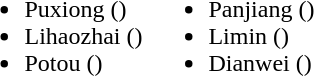<table>
<tr>
<td valign="top"><br><ul><li>Puxiong ()</li><li>Lihaozhai ()</li><li>Potou ()</li></ul></td>
<td valign="top"><br><ul><li>Panjiang ()</li><li>Limin ()</li><li>Dianwei ()</li></ul></td>
</tr>
</table>
